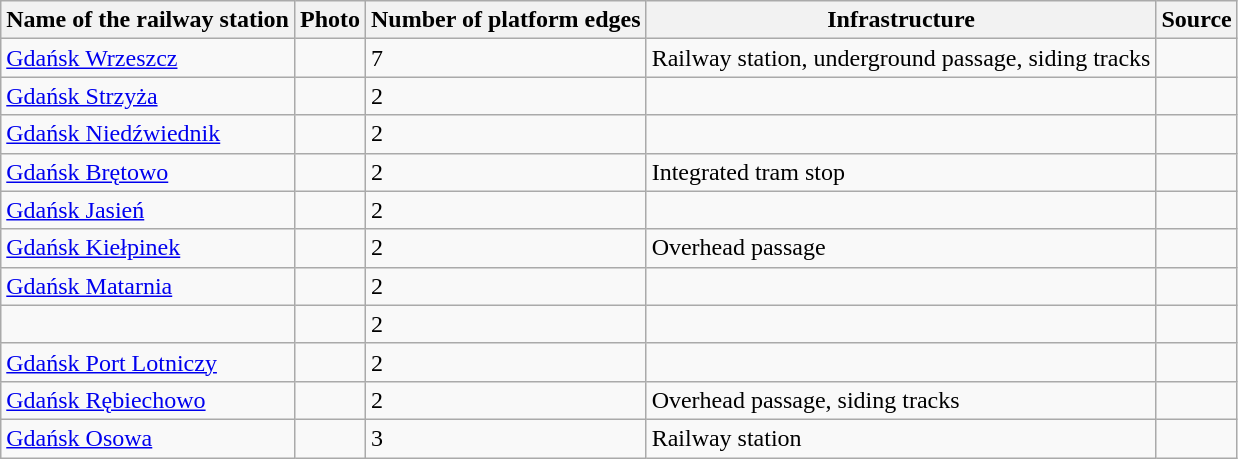<table class="wikitable">
<tr>
<th>Name of the railway station</th>
<th>Photo</th>
<th>Number of platform edges</th>
<th>Infrastructure</th>
<th>Source</th>
</tr>
<tr>
<td><a href='#'>Gdańsk Wrzeszcz</a></td>
<td></td>
<td>7</td>
<td>Railway station, underground passage, siding tracks</td>
<td></td>
</tr>
<tr>
<td><a href='#'>Gdańsk Strzyża</a></td>
<td></td>
<td>2</td>
<td></td>
<td></td>
</tr>
<tr>
<td><a href='#'>Gdańsk Niedźwiednik</a></td>
<td></td>
<td>2</td>
<td></td>
<td></td>
</tr>
<tr>
<td><a href='#'>Gdańsk Brętowo</a></td>
<td></td>
<td>2</td>
<td>Integrated tram stop</td>
<td></td>
</tr>
<tr>
<td><a href='#'>Gdańsk Jasień</a></td>
<td></td>
<td>2</td>
<td></td>
<td></td>
</tr>
<tr>
<td><a href='#'>Gdańsk Kiełpinek</a></td>
<td></td>
<td>2</td>
<td>Overhead passage</td>
<td></td>
</tr>
<tr>
<td><a href='#'>Gdańsk Matarnia</a></td>
<td></td>
<td>2</td>
<td></td>
<td></td>
</tr>
<tr>
<td></td>
<td></td>
<td>2</td>
<td></td>
<td></td>
</tr>
<tr>
<td><a href='#'>Gdańsk Port Lotniczy</a></td>
<td></td>
<td>2</td>
<td></td>
<td></td>
</tr>
<tr>
<td><a href='#'>Gdańsk Rębiechowo</a></td>
<td></td>
<td>2</td>
<td>Overhead passage, siding tracks</td>
<td></td>
</tr>
<tr>
<td><a href='#'>Gdańsk Osowa</a></td>
<td></td>
<td>3</td>
<td>Railway station</td>
<td></td>
</tr>
</table>
